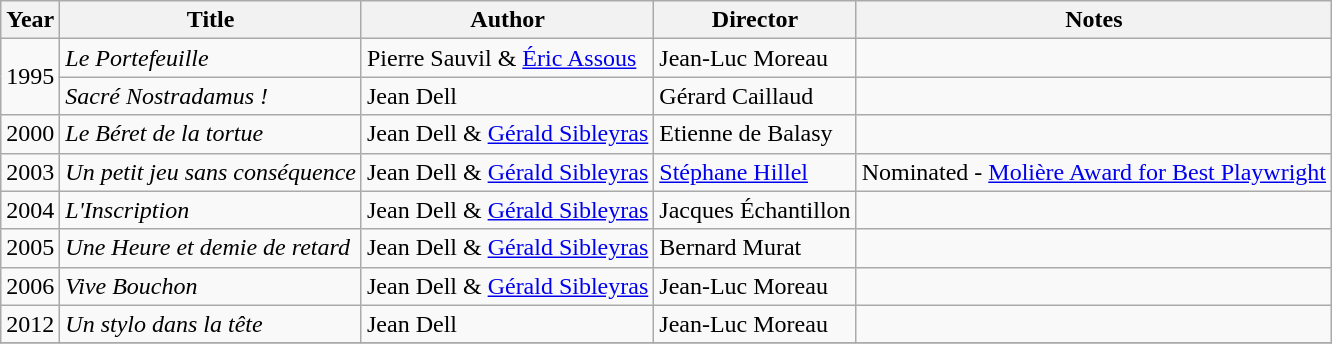<table class="wikitable">
<tr>
<th>Year</th>
<th>Title</th>
<th>Author</th>
<th>Director</th>
<th>Notes</th>
</tr>
<tr>
<td rowspan=2>1995</td>
<td><em>Le Portefeuille</em></td>
<td>Pierre Sauvil & <a href='#'>Éric Assous</a></td>
<td>Jean-Luc Moreau</td>
<td></td>
</tr>
<tr>
<td><em>Sacré Nostradamus !</em></td>
<td>Jean Dell</td>
<td>Gérard Caillaud</td>
<td></td>
</tr>
<tr>
<td>2000</td>
<td><em>Le Béret de la tortue</em></td>
<td>Jean Dell & <a href='#'>Gérald Sibleyras</a></td>
<td>Etienne de Balasy</td>
<td></td>
</tr>
<tr>
<td>2003</td>
<td><em>Un petit jeu sans conséquence</em></td>
<td>Jean Dell & <a href='#'>Gérald Sibleyras</a></td>
<td><a href='#'>Stéphane Hillel</a></td>
<td>Nominated - <a href='#'>Molière Award for Best Playwright</a></td>
</tr>
<tr>
<td>2004</td>
<td><em>L'Inscription</em></td>
<td>Jean Dell & <a href='#'>Gérald Sibleyras</a></td>
<td>Jacques Échantillon</td>
<td></td>
</tr>
<tr>
<td>2005</td>
<td><em>Une Heure et demie de retard</em></td>
<td>Jean Dell & <a href='#'>Gérald Sibleyras</a></td>
<td>Bernard Murat</td>
<td></td>
</tr>
<tr>
<td>2006</td>
<td><em>Vive Bouchon</em></td>
<td>Jean Dell & <a href='#'>Gérald Sibleyras</a></td>
<td>Jean-Luc Moreau</td>
<td></td>
</tr>
<tr>
<td>2012</td>
<td><em>Un stylo dans la tête</em></td>
<td>Jean Dell</td>
<td>Jean-Luc Moreau</td>
<td></td>
</tr>
<tr>
</tr>
</table>
